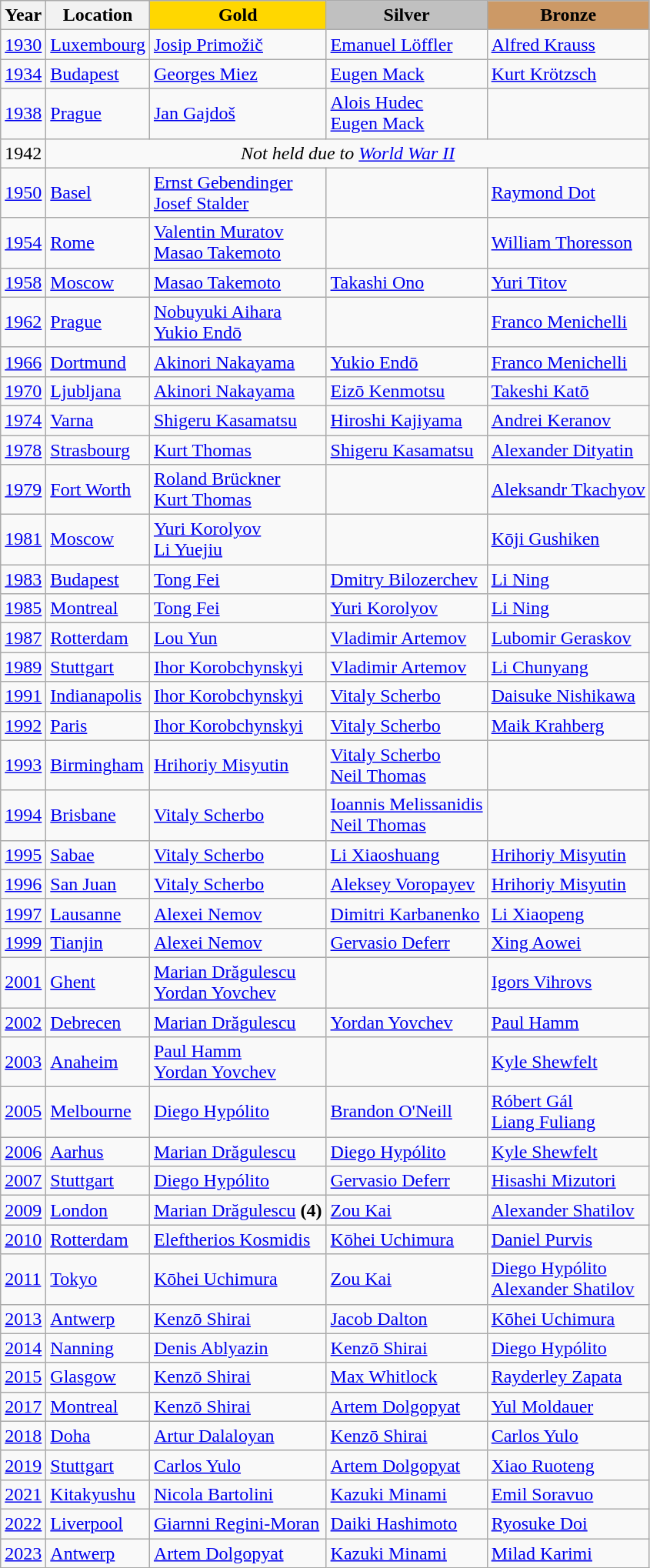<table class="wikitable">
<tr>
<th>Year</th>
<th>Location</th>
<th style="background-color:gold;">Gold</th>
<th style="background-color:silver;">Silver</th>
<th style="background-color:#cc9966;">Bronze</th>
</tr>
<tr>
<td><a href='#'>1930</a></td>
<td> <a href='#'>Luxembourg</a></td>
<td> <a href='#'>Josip Primožič</a></td>
<td> <a href='#'>Emanuel Löffler</a></td>
<td> <a href='#'>Alfred Krauss</a></td>
</tr>
<tr>
<td><a href='#'>1934</a></td>
<td> <a href='#'>Budapest</a></td>
<td> <a href='#'>Georges Miez</a></td>
<td> <a href='#'>Eugen Mack</a></td>
<td> <a href='#'>Kurt Krötzsch</a></td>
</tr>
<tr>
<td><a href='#'>1938</a></td>
<td> <a href='#'>Prague</a></td>
<td> <a href='#'>Jan Gajdoš</a></td>
<td> <a href='#'>Alois Hudec</a> <br>  <a href='#'>Eugen Mack</a></td>
<td></td>
</tr>
<tr>
<td>1942</td>
<td align="center" colspan="4"><em>Not held due to <a href='#'>World War II</a> </em></td>
</tr>
<tr>
<td><a href='#'>1950</a></td>
<td> <a href='#'>Basel</a></td>
<td> <a href='#'>Ernst Gebendinger</a> <br>  <a href='#'>Josef Stalder</a></td>
<td></td>
<td> <a href='#'>Raymond Dot</a></td>
</tr>
<tr>
<td><a href='#'>1954</a></td>
<td> <a href='#'>Rome</a></td>
<td> <a href='#'>Valentin Muratov</a> <br>  <a href='#'>Masao Takemoto</a></td>
<td></td>
<td> <a href='#'>William Thoresson</a></td>
</tr>
<tr>
<td><a href='#'>1958</a></td>
<td> <a href='#'>Moscow</a></td>
<td> <a href='#'>Masao Takemoto</a></td>
<td> <a href='#'>Takashi Ono</a></td>
<td> <a href='#'>Yuri Titov</a></td>
</tr>
<tr>
<td><a href='#'>1962</a></td>
<td> <a href='#'>Prague</a></td>
<td> <a href='#'>Nobuyuki Aihara</a> <br>  <a href='#'>Yukio Endō</a></td>
<td></td>
<td> <a href='#'>Franco Menichelli</a></td>
</tr>
<tr>
<td><a href='#'>1966</a></td>
<td> <a href='#'>Dortmund</a></td>
<td> <a href='#'>Akinori Nakayama</a></td>
<td> <a href='#'>Yukio Endō</a></td>
<td> <a href='#'>Franco Menichelli</a></td>
</tr>
<tr>
<td><a href='#'>1970</a></td>
<td> <a href='#'>Ljubljana</a></td>
<td> <a href='#'>Akinori Nakayama</a></td>
<td> <a href='#'>Eizō Kenmotsu</a></td>
<td> <a href='#'>Takeshi Katō</a></td>
</tr>
<tr>
<td><a href='#'>1974</a></td>
<td> <a href='#'>Varna</a></td>
<td> <a href='#'>Shigeru Kasamatsu</a></td>
<td> <a href='#'>Hiroshi Kajiyama</a></td>
<td> <a href='#'>Andrei Keranov</a></td>
</tr>
<tr>
<td><a href='#'>1978</a></td>
<td> <a href='#'>Strasbourg</a></td>
<td> <a href='#'>Kurt Thomas</a></td>
<td> <a href='#'>Shigeru Kasamatsu</a></td>
<td> <a href='#'>Alexander Dityatin</a></td>
</tr>
<tr>
<td><a href='#'>1979</a></td>
<td> <a href='#'>Fort Worth</a></td>
<td> <a href='#'>Roland Brückner</a> <br>  <a href='#'>Kurt Thomas</a></td>
<td></td>
<td> <a href='#'>Aleksandr Tkachyov</a></td>
</tr>
<tr>
<td><a href='#'>1981</a></td>
<td> <a href='#'>Moscow</a></td>
<td> <a href='#'>Yuri Korolyov</a> <br>  <a href='#'>Li Yuejiu</a></td>
<td></td>
<td> <a href='#'>Kōji Gushiken</a></td>
</tr>
<tr>
<td><a href='#'>1983</a></td>
<td> <a href='#'>Budapest</a></td>
<td> <a href='#'>Tong Fei</a></td>
<td> <a href='#'>Dmitry Bilozerchev</a></td>
<td> <a href='#'>Li Ning</a></td>
</tr>
<tr>
<td><a href='#'>1985</a></td>
<td> <a href='#'>Montreal</a></td>
<td> <a href='#'>Tong Fei</a></td>
<td> <a href='#'>Yuri Korolyov</a></td>
<td> <a href='#'>Li Ning</a></td>
</tr>
<tr>
<td><a href='#'>1987</a></td>
<td> <a href='#'>Rotterdam</a></td>
<td> <a href='#'>Lou Yun</a></td>
<td> <a href='#'>Vladimir Artemov</a></td>
<td> <a href='#'>Lubomir Geraskov</a></td>
</tr>
<tr>
<td><a href='#'>1989</a></td>
<td> <a href='#'>Stuttgart</a></td>
<td> <a href='#'>Ihor Korobchynskyi</a></td>
<td> <a href='#'>Vladimir Artemov</a></td>
<td> <a href='#'>Li Chunyang</a></td>
</tr>
<tr>
<td><a href='#'>1991</a></td>
<td> <a href='#'>Indianapolis</a></td>
<td> <a href='#'>Ihor Korobchynskyi</a></td>
<td> <a href='#'>Vitaly Scherbo</a></td>
<td> <a href='#'>Daisuke Nishikawa</a></td>
</tr>
<tr>
<td><a href='#'>1992</a></td>
<td> <a href='#'>Paris</a></td>
<td> <a href='#'>Ihor Korobchynskyi</a></td>
<td> <a href='#'>Vitaly Scherbo</a></td>
<td> <a href='#'>Maik Krahberg</a></td>
</tr>
<tr>
<td><a href='#'>1993</a></td>
<td> <a href='#'>Birmingham</a></td>
<td> <a href='#'>Hrihoriy Misyutin</a></td>
<td> <a href='#'>Vitaly Scherbo</a> <br>  <a href='#'>Neil Thomas</a></td>
<td></td>
</tr>
<tr>
<td><a href='#'>1994</a></td>
<td> <a href='#'>Brisbane</a></td>
<td> <a href='#'>Vitaly Scherbo</a></td>
<td> <a href='#'>Ioannis Melissanidis</a> <br>  <a href='#'>Neil Thomas</a></td>
<td></td>
</tr>
<tr>
<td><a href='#'>1995</a></td>
<td> <a href='#'>Sabae</a></td>
<td> <a href='#'>Vitaly Scherbo</a></td>
<td> <a href='#'>Li Xiaoshuang</a></td>
<td> <a href='#'>Hrihoriy Misyutin</a></td>
</tr>
<tr>
<td><a href='#'>1996</a></td>
<td> <a href='#'>San Juan</a></td>
<td> <a href='#'>Vitaly Scherbo</a></td>
<td> <a href='#'>Aleksey Voropayev</a></td>
<td> <a href='#'>Hrihoriy Misyutin</a></td>
</tr>
<tr>
<td><a href='#'>1997</a></td>
<td> <a href='#'>Lausanne</a></td>
<td> <a href='#'>Alexei Nemov</a></td>
<td> <a href='#'>Dimitri Karbanenko</a></td>
<td> <a href='#'>Li Xiaopeng</a></td>
</tr>
<tr>
<td><a href='#'>1999</a></td>
<td> <a href='#'>Tianjin</a></td>
<td> <a href='#'>Alexei Nemov</a></td>
<td> <a href='#'>Gervasio Deferr</a></td>
<td> <a href='#'>Xing Aowei</a></td>
</tr>
<tr>
<td><a href='#'>2001</a></td>
<td> <a href='#'>Ghent</a></td>
<td> <a href='#'>Marian Drăgulescu</a> <br>  <a href='#'>Yordan Yovchev</a></td>
<td></td>
<td> <a href='#'>Igors Vihrovs</a></td>
</tr>
<tr>
<td><a href='#'>2002</a></td>
<td> <a href='#'>Debrecen</a></td>
<td> <a href='#'>Marian Drăgulescu</a></td>
<td> <a href='#'>Yordan Yovchev</a></td>
<td> <a href='#'>Paul Hamm</a></td>
</tr>
<tr>
<td><a href='#'>2003</a></td>
<td> <a href='#'>Anaheim</a></td>
<td> <a href='#'>Paul Hamm</a> <br>  <a href='#'>Yordan Yovchev</a></td>
<td></td>
<td> <a href='#'>Kyle Shewfelt</a></td>
</tr>
<tr>
<td><a href='#'>2005</a></td>
<td> <a href='#'>Melbourne</a></td>
<td> <a href='#'>Diego Hypólito</a></td>
<td> <a href='#'>Brandon O'Neill</a></td>
<td> <a href='#'>Róbert Gál</a> <br>  <a href='#'>Liang Fuliang</a></td>
</tr>
<tr>
<td><a href='#'>2006</a></td>
<td> <a href='#'>Aarhus</a></td>
<td> <a href='#'>Marian Drăgulescu</a></td>
<td> <a href='#'>Diego Hypólito</a></td>
<td> <a href='#'>Kyle Shewfelt</a></td>
</tr>
<tr>
<td><a href='#'>2007</a></td>
<td> <a href='#'>Stuttgart</a></td>
<td> <a href='#'>Diego Hypólito</a></td>
<td> <a href='#'>Gervasio Deferr</a></td>
<td> <a href='#'>Hisashi Mizutori</a></td>
</tr>
<tr>
<td><a href='#'>2009</a></td>
<td> <a href='#'>London</a></td>
<td> <a href='#'>Marian Drăgulescu</a> <strong>(4)</strong></td>
<td> <a href='#'>Zou Kai</a></td>
<td> <a href='#'>Alexander Shatilov</a></td>
</tr>
<tr>
<td><a href='#'>2010</a></td>
<td> <a href='#'>Rotterdam</a></td>
<td> <a href='#'>Eleftherios Kosmidis</a></td>
<td> <a href='#'>Kōhei Uchimura</a></td>
<td> <a href='#'>Daniel Purvis</a></td>
</tr>
<tr>
<td><a href='#'>2011</a></td>
<td> <a href='#'>Tokyo</a></td>
<td> <a href='#'>Kōhei Uchimura</a></td>
<td> <a href='#'>Zou Kai</a></td>
<td> <a href='#'>Diego Hypólito</a> <br>  <a href='#'>Alexander Shatilov</a></td>
</tr>
<tr>
<td><a href='#'>2013</a></td>
<td> <a href='#'>Antwerp</a></td>
<td> <a href='#'>Kenzō Shirai</a></td>
<td> <a href='#'>Jacob Dalton</a></td>
<td> <a href='#'>Kōhei Uchimura</a></td>
</tr>
<tr>
<td><a href='#'>2014</a></td>
<td> <a href='#'>Nanning</a></td>
<td> <a href='#'>Denis Ablyazin</a></td>
<td> <a href='#'>Kenzō Shirai</a></td>
<td> <a href='#'>Diego Hypólito</a></td>
</tr>
<tr>
<td><a href='#'>2015</a></td>
<td> <a href='#'>Glasgow</a></td>
<td> <a href='#'>Kenzō Shirai</a></td>
<td> <a href='#'>Max Whitlock</a></td>
<td> <a href='#'>Rayderley Zapata</a></td>
</tr>
<tr>
<td><a href='#'>2017</a></td>
<td> <a href='#'>Montreal</a></td>
<td> <a href='#'>Kenzō Shirai</a></td>
<td> <a href='#'>Artem Dolgopyat</a></td>
<td> <a href='#'>Yul Moldauer</a></td>
</tr>
<tr>
<td><a href='#'>2018</a></td>
<td> <a href='#'>Doha</a></td>
<td> <a href='#'>Artur Dalaloyan</a></td>
<td> <a href='#'>Kenzō Shirai</a></td>
<td> <a href='#'>Carlos Yulo</a></td>
</tr>
<tr>
<td><a href='#'>2019</a></td>
<td> <a href='#'>Stuttgart</a></td>
<td> <a href='#'>Carlos Yulo</a></td>
<td> <a href='#'>Artem Dolgopyat</a></td>
<td> <a href='#'>Xiao Ruoteng</a></td>
</tr>
<tr>
<td><a href='#'>2021</a></td>
<td> <a href='#'>Kitakyushu</a></td>
<td> <a href='#'>Nicola Bartolini</a></td>
<td> <a href='#'>Kazuki Minami</a></td>
<td> <a href='#'>Emil Soravuo</a></td>
</tr>
<tr>
<td><a href='#'>2022</a></td>
<td> <a href='#'>Liverpool</a></td>
<td> <a href='#'>Giarnni Regini-Moran</a></td>
<td> <a href='#'>Daiki Hashimoto</a></td>
<td> <a href='#'>Ryosuke Doi</a></td>
</tr>
<tr>
<td><a href='#'>2023</a></td>
<td> <a href='#'>Antwerp</a></td>
<td> <a href='#'>Artem Dolgopyat</a></td>
<td> <a href='#'>Kazuki Minami</a></td>
<td> <a href='#'>Milad Karimi</a></td>
</tr>
</table>
